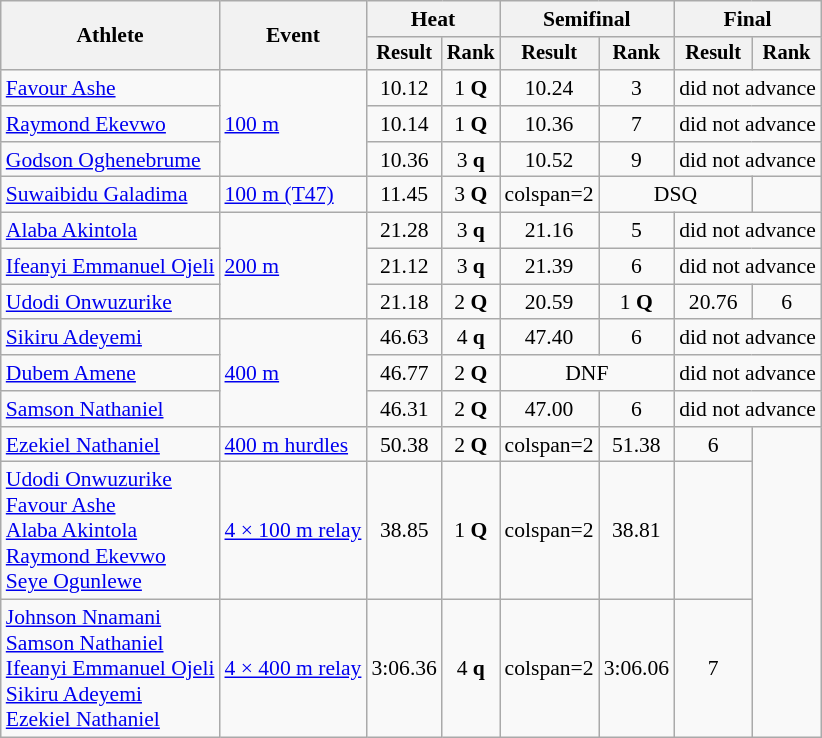<table class="wikitable" style="font-size:90%; text-align:center">
<tr>
<th rowspan=2>Athlete</th>
<th rowspan=2>Event</th>
<th colspan=2>Heat</th>
<th colspan=2>Semifinal</th>
<th colspan=2>Final</th>
</tr>
<tr style="font-size:95%">
<th>Result</th>
<th>Rank</th>
<th>Result</th>
<th>Rank</th>
<th>Result</th>
<th>Rank</th>
</tr>
<tr>
<td align=left><a href='#'>Favour Ashe</a></td>
<td align=left rowspan=3><a href='#'>100 m</a></td>
<td>10.12</td>
<td>1 <strong>Q</strong></td>
<td>10.24</td>
<td>3</td>
<td colspan=2>did not advance</td>
</tr>
<tr>
<td align=left><a href='#'>Raymond Ekevwo</a></td>
<td>10.14</td>
<td>1 <strong>Q</strong></td>
<td>10.36</td>
<td>7</td>
<td colspan=2>did not advance</td>
</tr>
<tr>
<td align=left><a href='#'>Godson Oghenebrume</a></td>
<td>10.36</td>
<td>3 <strong>q</strong></td>
<td>10.52</td>
<td>9</td>
<td colspan=2>did not advance</td>
</tr>
<tr>
<td align=left><a href='#'>Suwaibidu Galadima</a></td>
<td align=left rowspan=1><a href='#'>100 m (T47)</a></td>
<td>11.45</td>
<td>3 <strong>Q</strong></td>
<td>colspan=2 </td>
<td colspan=2>DSQ</td>
</tr>
<tr>
<td align=left><a href='#'>Alaba Akintola</a></td>
<td align=left rowspan=3><a href='#'>200 m</a></td>
<td>21.28</td>
<td>3 <strong>q</strong></td>
<td>21.16</td>
<td>5</td>
<td colspan=2>did not advance</td>
</tr>
<tr>
<td align=left><a href='#'>Ifeanyi Emmanuel Ojeli</a></td>
<td>21.12</td>
<td>3 <strong>q</strong></td>
<td>21.39</td>
<td>6</td>
<td colspan=2>did not advance</td>
</tr>
<tr>
<td align=left><a href='#'>Udodi Onwuzurike</a></td>
<td>21.18</td>
<td>2 <strong>Q</strong></td>
<td>20.59</td>
<td>1 <strong>Q</strong></td>
<td>20.76</td>
<td>6</td>
</tr>
<tr>
<td align=left><a href='#'>Sikiru Adeyemi</a></td>
<td align=left rowspan=3><a href='#'>400 m</a></td>
<td>46.63</td>
<td>4 <strong>q</strong></td>
<td>47.40</td>
<td>6</td>
<td colspan=2>did not advance</td>
</tr>
<tr>
<td align=left><a href='#'>Dubem Amene</a></td>
<td>46.77</td>
<td>2 <strong>Q</strong></td>
<td colspan=2>DNF</td>
<td colspan=2>did not advance</td>
</tr>
<tr>
<td align=left><a href='#'>Samson Nathaniel</a></td>
<td>46.31</td>
<td>2 <strong>Q</strong></td>
<td>47.00</td>
<td>6</td>
<td colspan=2>did not advance</td>
</tr>
<tr>
<td align=left><a href='#'>Ezekiel Nathaniel</a></td>
<td align=left rowspan=1><a href='#'>400 m hurdles</a></td>
<td>50.38</td>
<td>2 <strong>Q</strong></td>
<td>colspan=2 </td>
<td>51.38</td>
<td>6</td>
</tr>
<tr>
<td align=left><a href='#'>Udodi Onwuzurike</a><br><a href='#'>Favour Ashe</a><br><a href='#'>Alaba Akintola</a><br> <a href='#'>Raymond Ekevwo</a><br><a href='#'>Seye Ogunlewe</a></td>
<td align=left><a href='#'>4 × 100 m relay</a></td>
<td>38.85</td>
<td>1 <strong>Q</strong></td>
<td>colspan=2 </td>
<td>38.81</td>
<td></td>
</tr>
<tr>
<td align=left><a href='#'>Johnson Nnamani</a><br><a href='#'>Samson Nathaniel</a><br><a href='#'>Ifeanyi Emmanuel Ojeli</a><br><a href='#'>Sikiru Adeyemi</a><br><a href='#'>Ezekiel Nathaniel</a></td>
<td align=left><a href='#'>4 × 400 m relay</a></td>
<td>3:06.36</td>
<td>4 <strong>q</strong></td>
<td>colspan=2 </td>
<td>3:06.06</td>
<td>7</td>
</tr>
</table>
